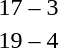<table style="text-align:center">
<tr>
<th width=200></th>
<th width=100></th>
<th width=200></th>
</tr>
<tr>
<td align=right><strong></strong></td>
<td>17 – 3</td>
<td align=left></td>
</tr>
<tr>
<td align=right><strong></strong></td>
<td>19 – 4</td>
<td align=left></td>
</tr>
</table>
